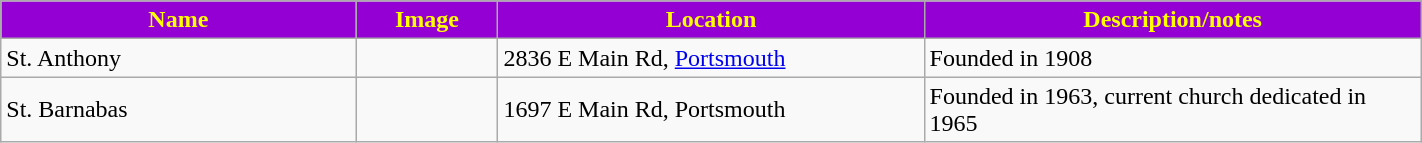<table class="wikitable sortable" style="width:75%">
<tr>
<th style="background:darkviolet; color:yellow;" width="25%"><strong>Name</strong></th>
<th style="background:darkviolet; color:yellow;" width="10%"><strong>Image</strong></th>
<th style="background:darkviolet; color:yellow;" width="30%"><strong>Location</strong></th>
<th style="background:darkviolet; color:yellow;" width="35%"><strong>Description/notes</strong></th>
</tr>
<tr>
<td>St. Anthony</td>
<td></td>
<td>2836 E Main Rd, <a href='#'>Portsmouth</a></td>
<td>Founded in 1908</td>
</tr>
<tr>
<td>St. Barnabas</td>
<td></td>
<td>1697 E Main Rd, Portsmouth</td>
<td>Founded in 1963, current church dedicated in 1965</td>
</tr>
</table>
